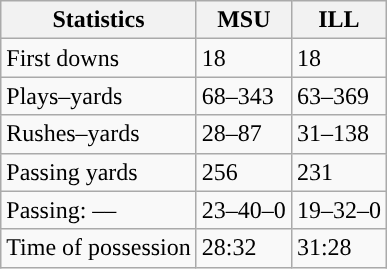<table class="wikitable" style="float:left">
<tr>
<th>Statistics</th>
<th>MSU</th>
<th>ILL</th>
</tr>
<tr>
<td>First downs</td>
<td>18</td>
<td>18</td>
</tr>
<tr>
<td>Plays–yards</td>
<td>68–343</td>
<td>63–369</td>
</tr>
<tr>
<td>Rushes–yards</td>
<td>28–87</td>
<td>31–138</td>
</tr>
<tr>
<td>Passing yards</td>
<td>256</td>
<td>231</td>
</tr>
<tr>
<td>Passing: ––</td>
<td>23–40–0</td>
<td>19–32–0</td>
</tr>
<tr>
<td>Time of possession</td>
<td>28:32</td>
<td>31:28</td>
</tr>
</table>
